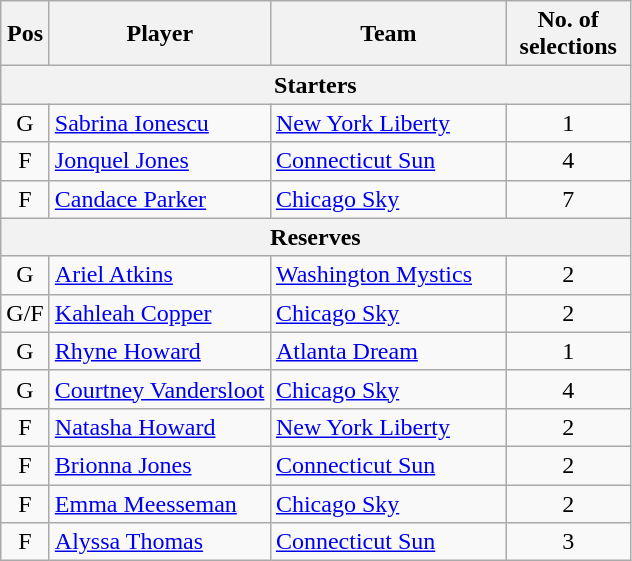<table class="wikitable" style="text-align:center">
<tr>
<th scope="col" width="25px">Pos</th>
<th scope="col" width="140px">Player</th>
<th scope="col" width="150px">Team</th>
<th scope="col" width="75px">No. of selections</th>
</tr>
<tr>
<th scope="col" colspan="4">Starters</th>
</tr>
<tr>
<td>G</td>
<td style="text-align:left"><a href='#'>Sabrina Ionescu</a></td>
<td style="text-align:left"><a href='#'>New York Liberty</a></td>
<td>1</td>
</tr>
<tr>
<td>F</td>
<td style="text-align:left"><a href='#'>Jonquel Jones</a></td>
<td style="text-align:left"><a href='#'>Connecticut Sun</a></td>
<td>4</td>
</tr>
<tr>
<td>F</td>
<td style="text-align:left"><a href='#'>Candace Parker</a></td>
<td style="text-align:left"><a href='#'>Chicago Sky</a></td>
<td>7</td>
</tr>
<tr>
<th scope="col" colspan="4">Reserves</th>
</tr>
<tr>
<td>G</td>
<td style="text-align:left"><a href='#'>Ariel Atkins</a></td>
<td style="text-align:left"><a href='#'>Washington Mystics</a></td>
<td>2</td>
</tr>
<tr>
<td>G/F</td>
<td style="text-align:left"><a href='#'>Kahleah Copper</a></td>
<td style="text-align:left"><a href='#'>Chicago Sky</a></td>
<td>2</td>
</tr>
<tr>
<td>G</td>
<td style="text-align:left"><a href='#'>Rhyne Howard</a></td>
<td style="text-align:left"><a href='#'>Atlanta Dream</a></td>
<td>1</td>
</tr>
<tr>
<td>G</td>
<td style="text-align:left"><a href='#'>Courtney Vandersloot</a></td>
<td style="text-align:left"><a href='#'>Chicago Sky</a></td>
<td>4</td>
</tr>
<tr>
<td>F</td>
<td style="text-align:left"><a href='#'>Natasha Howard</a></td>
<td style="text-align:left"><a href='#'>New York Liberty</a></td>
<td>2</td>
</tr>
<tr>
<td>F</td>
<td style="text-align:left"><a href='#'>Brionna Jones</a></td>
<td style="text-align:left"><a href='#'>Connecticut Sun</a></td>
<td>2</td>
</tr>
<tr>
<td>F</td>
<td style="text-align:left"><a href='#'>Emma Meesseman</a></td>
<td style="text-align:left"><a href='#'>Chicago Sky</a></td>
<td>2</td>
</tr>
<tr>
<td>F</td>
<td style="text-align:left"><a href='#'>Alyssa Thomas</a></td>
<td style="text-align:left"><a href='#'>Connecticut Sun</a></td>
<td>3</td>
</tr>
</table>
